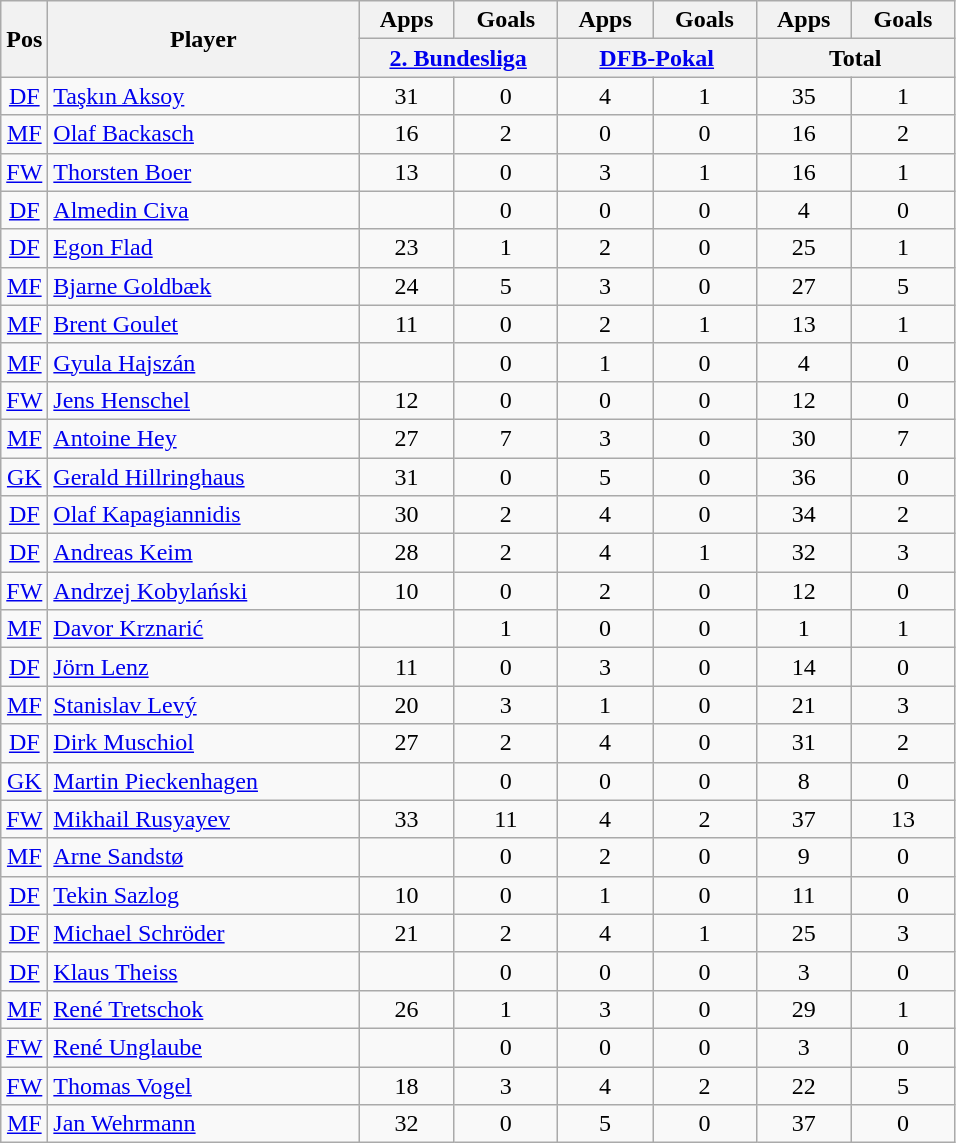<table class="wikitable sortable" style="text-align:center">
<tr>
<th rowspan="2" class="unsortable">Pos</th>
<th rowspan="2" class="unsortable" width="200">Player</th>
<th>Apps</th>
<th>Goals</th>
<th>Apps</th>
<th>Goals</th>
<th>Apps</th>
<th>Goals</th>
</tr>
<tr class="unsortable">
<th colspan="2" width="125"><a href='#'>2. Bundesliga</a></th>
<th colspan="2" width="125"><a href='#'>DFB-Pokal</a></th>
<th colspan="2" width="125">Total</th>
</tr>
<tr>
<td><a href='#'>DF</a></td>
<td align=left> <a href='#'>Taşkın Aksoy</a></td>
<td>31</td>
<td>0</td>
<td>4</td>
<td>1</td>
<td>35</td>
<td>1</td>
</tr>
<tr>
<td><a href='#'>MF</a></td>
<td align=left> <a href='#'>Olaf Backasch</a></td>
<td>16</td>
<td>2</td>
<td>0</td>
<td>0</td>
<td>16</td>
<td>2</td>
</tr>
<tr>
<td><a href='#'>FW</a></td>
<td align=left> <a href='#'>Thorsten Boer</a></td>
<td>13</td>
<td>0</td>
<td>3</td>
<td>1</td>
<td>16</td>
<td>1</td>
</tr>
<tr>
<td><a href='#'>DF</a></td>
<td align=left> <a href='#'>Almedin Civa</a></td>
<td></td>
<td>0</td>
<td>0</td>
<td>0</td>
<td>4</td>
<td>0</td>
</tr>
<tr>
<td><a href='#'>DF</a></td>
<td align=left> <a href='#'>Egon Flad</a></td>
<td>23</td>
<td>1</td>
<td>2</td>
<td>0</td>
<td>25</td>
<td>1</td>
</tr>
<tr>
<td><a href='#'>MF</a></td>
<td align=left> <a href='#'>Bjarne Goldbæk</a></td>
<td>24</td>
<td>5</td>
<td>3</td>
<td>0</td>
<td>27</td>
<td>5</td>
</tr>
<tr>
<td><a href='#'>MF</a></td>
<td align=left> <a href='#'>Brent Goulet</a></td>
<td>11</td>
<td>0</td>
<td>2</td>
<td>1</td>
<td>13</td>
<td>1</td>
</tr>
<tr>
<td><a href='#'>MF</a></td>
<td align=left> <a href='#'>Gyula Hajszán</a></td>
<td></td>
<td>0</td>
<td>1</td>
<td>0</td>
<td>4</td>
<td>0</td>
</tr>
<tr>
<td><a href='#'>FW</a></td>
<td align=left> <a href='#'>Jens Henschel</a></td>
<td>12</td>
<td>0</td>
<td>0</td>
<td>0</td>
<td>12</td>
<td>0</td>
</tr>
<tr>
<td><a href='#'>MF</a></td>
<td align=left> <a href='#'>Antoine Hey</a></td>
<td>27</td>
<td>7</td>
<td>3</td>
<td>0</td>
<td>30</td>
<td>7</td>
</tr>
<tr>
<td><a href='#'>GK</a></td>
<td align=left> <a href='#'>Gerald Hillringhaus</a></td>
<td>31</td>
<td>0</td>
<td>5</td>
<td>0</td>
<td>36</td>
<td>0</td>
</tr>
<tr>
<td><a href='#'>DF</a></td>
<td align=left> <a href='#'>Olaf Kapagiannidis</a></td>
<td>30</td>
<td>2</td>
<td>4</td>
<td>0</td>
<td>34</td>
<td>2</td>
</tr>
<tr>
<td><a href='#'>DF</a></td>
<td align=left> <a href='#'>Andreas Keim</a></td>
<td>28</td>
<td>2</td>
<td>4</td>
<td>1</td>
<td>32</td>
<td>3</td>
</tr>
<tr>
<td><a href='#'>FW</a></td>
<td align=left> <a href='#'>Andrzej Kobylański</a></td>
<td>10</td>
<td>0</td>
<td>2</td>
<td>0</td>
<td>12</td>
<td>0</td>
</tr>
<tr>
<td><a href='#'>MF</a></td>
<td align=left> <a href='#'>Davor Krznarić</a></td>
<td></td>
<td>1</td>
<td>0</td>
<td>0</td>
<td>1</td>
<td>1</td>
</tr>
<tr>
<td><a href='#'>DF</a></td>
<td align=left> <a href='#'>Jörn Lenz</a></td>
<td>11</td>
<td>0</td>
<td>3</td>
<td>0</td>
<td>14</td>
<td>0</td>
</tr>
<tr>
<td><a href='#'>MF</a></td>
<td align=left> <a href='#'>Stanislav Levý</a></td>
<td>20</td>
<td>3</td>
<td>1</td>
<td>0</td>
<td>21</td>
<td>3</td>
</tr>
<tr>
<td><a href='#'>DF</a></td>
<td align=left> <a href='#'>Dirk Muschiol</a></td>
<td>27</td>
<td>2</td>
<td>4</td>
<td>0</td>
<td>31</td>
<td>2</td>
</tr>
<tr>
<td><a href='#'>GK</a></td>
<td align=left> <a href='#'>Martin Pieckenhagen</a></td>
<td></td>
<td>0</td>
<td>0</td>
<td>0</td>
<td>8</td>
<td>0</td>
</tr>
<tr>
<td><a href='#'>FW</a></td>
<td align=left> <a href='#'>Mikhail Rusyayev</a></td>
<td>33</td>
<td>11</td>
<td>4</td>
<td>2</td>
<td>37</td>
<td>13</td>
</tr>
<tr>
<td><a href='#'>MF</a></td>
<td align=left> <a href='#'>Arne Sandstø</a></td>
<td></td>
<td>0</td>
<td>2</td>
<td>0</td>
<td>9</td>
<td>0</td>
</tr>
<tr>
<td><a href='#'>DF</a></td>
<td align=left> <a href='#'>Tekin Sazlog</a></td>
<td>10</td>
<td>0</td>
<td>1</td>
<td>0</td>
<td>11</td>
<td>0</td>
</tr>
<tr>
<td><a href='#'>DF</a></td>
<td align=left> <a href='#'>Michael Schröder</a></td>
<td>21</td>
<td>2</td>
<td>4</td>
<td>1</td>
<td>25</td>
<td>3</td>
</tr>
<tr>
<td><a href='#'>DF</a></td>
<td align=left> <a href='#'>Klaus Theiss</a></td>
<td></td>
<td>0</td>
<td>0</td>
<td>0</td>
<td>3</td>
<td>0</td>
</tr>
<tr>
<td><a href='#'>MF</a></td>
<td align=left> <a href='#'>René Tretschok</a></td>
<td>26</td>
<td>1</td>
<td>3</td>
<td>0</td>
<td>29</td>
<td>1</td>
</tr>
<tr>
<td><a href='#'>FW</a></td>
<td align=left> <a href='#'>René Unglaube</a></td>
<td></td>
<td>0</td>
<td>0</td>
<td>0</td>
<td>3</td>
<td>0</td>
</tr>
<tr>
<td><a href='#'>FW</a></td>
<td align=left> <a href='#'>Thomas Vogel</a></td>
<td>18</td>
<td>3</td>
<td>4</td>
<td>2</td>
<td>22</td>
<td>5</td>
</tr>
<tr>
<td><a href='#'>MF</a></td>
<td align=left> <a href='#'>Jan Wehrmann</a></td>
<td>32</td>
<td>0</td>
<td>5</td>
<td>0</td>
<td>37</td>
<td>0</td>
</tr>
</table>
